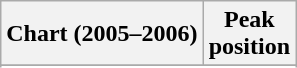<table class="wikitable sortable plainrowheaders">
<tr>
<th>Chart (2005–2006)</th>
<th>Peak<br>position</th>
</tr>
<tr>
</tr>
<tr>
</tr>
<tr>
</tr>
<tr>
</tr>
</table>
